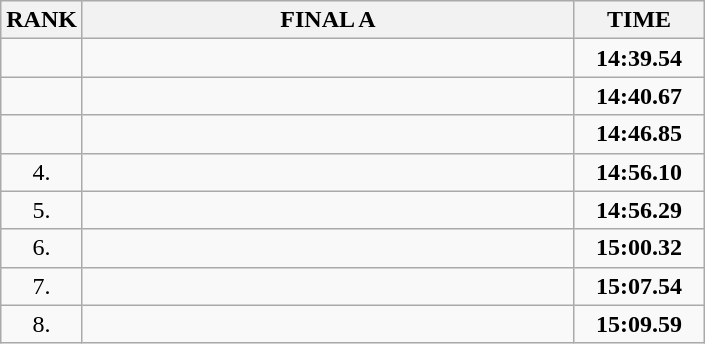<table class="wikitable">
<tr>
<th>RANK</th>
<th style="width: 20em">FINAL A</th>
<th style="width: 5em">TIME</th>
</tr>
<tr>
<td align="center"></td>
<td></td>
<td align="center"><strong>14:39.54</strong></td>
</tr>
<tr>
<td align="center"></td>
<td></td>
<td align="center"><strong>14:40.67</strong></td>
</tr>
<tr>
<td align="center"></td>
<td></td>
<td align="center"><strong>14:46.85</strong></td>
</tr>
<tr>
<td align="center">4.</td>
<td></td>
<td align="center"><strong>14:56.10</strong></td>
</tr>
<tr>
<td align="center">5.</td>
<td></td>
<td align="center"><strong>14:56.29</strong></td>
</tr>
<tr>
<td align="center">6.</td>
<td></td>
<td align="center"><strong>15:00.32</strong></td>
</tr>
<tr>
<td align="center">7.</td>
<td></td>
<td align="center"><strong>15:07.54</strong></td>
</tr>
<tr>
<td align="center">8.</td>
<td></td>
<td align="center"><strong>15:09.59</strong></td>
</tr>
</table>
